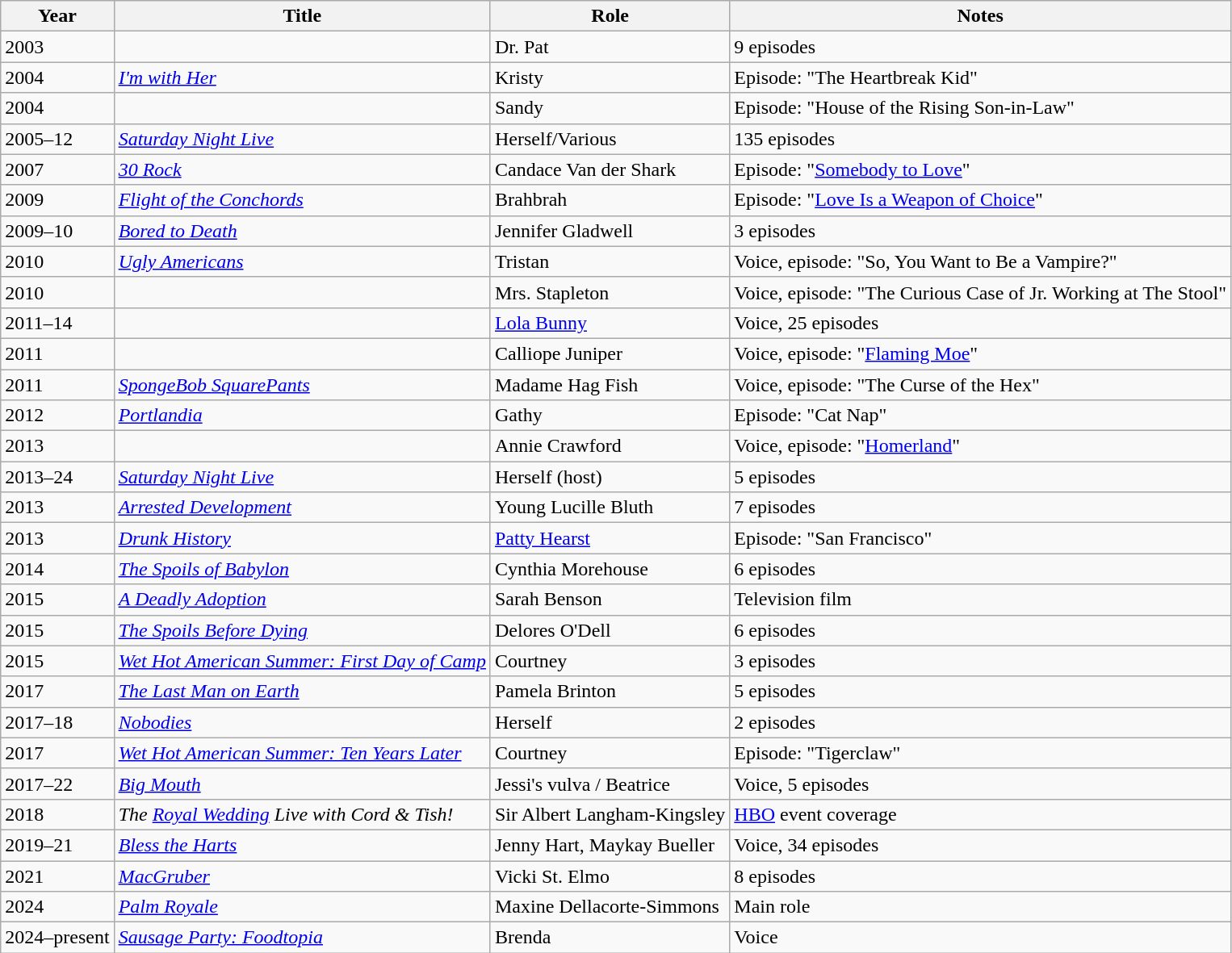<table class="wikitable sortable">
<tr>
<th scope="col">Year</th>
<th scope="col">Title</th>
<th scope="col">Role</th>
<th scope="col" class="unsortable">Notes</th>
</tr>
<tr>
<td>2003</td>
<td><em></em></td>
<td>Dr. Pat</td>
<td>9 episodes</td>
</tr>
<tr>
<td>2004</td>
<td><em><a href='#'>I'm with Her</a></em></td>
<td>Kristy</td>
<td>Episode: "The Heartbreak Kid"</td>
</tr>
<tr>
<td>2004</td>
<td><em></em></td>
<td>Sandy</td>
<td>Episode: "House of the Rising Son-in-Law"</td>
</tr>
<tr>
<td>2005–12</td>
<td><em><a href='#'>Saturday Night Live</a></em></td>
<td>Herself/Various</td>
<td>135 episodes</td>
</tr>
<tr>
<td>2007</td>
<td><em><a href='#'>30 Rock</a></em></td>
<td>Candace Van der Shark</td>
<td>Episode: "<a href='#'>Somebody to Love</a>"</td>
</tr>
<tr>
<td>2009</td>
<td><em><a href='#'>Flight of the Conchords</a></em></td>
<td>Brahbrah</td>
<td>Episode: "<a href='#'>Love Is a Weapon of Choice</a>"</td>
</tr>
<tr>
<td>2009–10</td>
<td><em><a href='#'>Bored to Death</a></em></td>
<td>Jennifer Gladwell</td>
<td>3 episodes</td>
</tr>
<tr>
<td>2010</td>
<td><em><a href='#'>Ugly Americans</a></em></td>
<td>Tristan</td>
<td>Voice, episode: "So, You Want to Be a Vampire?"</td>
</tr>
<tr>
<td>2010</td>
<td><em></em></td>
<td>Mrs. Stapleton</td>
<td>Voice, episode: "The Curious Case of Jr. Working at The Stool"</td>
</tr>
<tr>
<td>2011–14</td>
<td><em></em></td>
<td><a href='#'>Lola Bunny</a></td>
<td>Voice, 25 episodes</td>
</tr>
<tr>
<td>2011</td>
<td><em></em></td>
<td>Calliope Juniper</td>
<td>Voice, episode: "<a href='#'>Flaming Moe</a>"</td>
</tr>
<tr>
<td>2011</td>
<td><em><a href='#'>SpongeBob SquarePants</a></em></td>
<td>Madame Hag Fish</td>
<td>Voice, episode: "The Curse of the Hex"</td>
</tr>
<tr>
<td>2012</td>
<td><em><a href='#'>Portlandia</a></em></td>
<td>Gathy</td>
<td>Episode: "Cat Nap"</td>
</tr>
<tr>
<td>2013</td>
<td><em></em></td>
<td>Annie Crawford</td>
<td>Voice, episode: "<a href='#'>Homerland</a>"</td>
</tr>
<tr>
<td>2013–24</td>
<td><em><a href='#'>Saturday Night Live</a></em></td>
<td>Herself (host)</td>
<td>5 episodes</td>
</tr>
<tr>
<td>2013</td>
<td><em><a href='#'>Arrested Development</a></em></td>
<td>Young Lucille Bluth</td>
<td>7 episodes</td>
</tr>
<tr>
<td>2013</td>
<td><em><a href='#'>Drunk History</a></em></td>
<td><a href='#'>Patty Hearst</a></td>
<td>Episode: "San Francisco"</td>
</tr>
<tr>
<td>2014</td>
<td><em><a href='#'>The Spoils of Babylon</a></em></td>
<td>Cynthia Morehouse</td>
<td>6 episodes</td>
</tr>
<tr>
<td>2015</td>
<td><em><a href='#'>A Deadly Adoption</a></em></td>
<td>Sarah Benson</td>
<td>Television film</td>
</tr>
<tr>
<td>2015</td>
<td><em><a href='#'>The Spoils Before Dying</a></em></td>
<td>Delores O'Dell</td>
<td>6 episodes</td>
</tr>
<tr>
<td>2015</td>
<td><em><a href='#'>Wet Hot American Summer: First Day of Camp</a></em></td>
<td>Courtney</td>
<td>3 episodes</td>
</tr>
<tr>
<td>2017</td>
<td><em><a href='#'>The Last Man on Earth</a></em></td>
<td>Pamela Brinton</td>
<td>5 episodes</td>
</tr>
<tr>
<td>2017–18</td>
<td><em><a href='#'>Nobodies</a></em></td>
<td>Herself</td>
<td>2 episodes</td>
</tr>
<tr>
<td>2017</td>
<td><em><a href='#'>Wet Hot American Summer: Ten Years Later</a></em></td>
<td>Courtney</td>
<td>Episode: "Tigerclaw"</td>
</tr>
<tr>
<td>2017–22</td>
<td><em><a href='#'>Big Mouth</a></em></td>
<td>Jessi's vulva / Beatrice</td>
<td>Voice, 5 episodes</td>
</tr>
<tr>
<td>2018</td>
<td><em>The <a href='#'>Royal Wedding</a> Live with Cord & Tish!</em></td>
<td>Sir Albert Langham-Kingsley</td>
<td><a href='#'>HBO</a> event coverage</td>
</tr>
<tr>
<td>2019–21</td>
<td><em><a href='#'>Bless the Harts</a></em></td>
<td>Jenny Hart, Maykay Bueller</td>
<td>Voice, 34 episodes</td>
</tr>
<tr>
<td>2021</td>
<td><em><a href='#'>MacGruber</a></em></td>
<td>Vicki St. Elmo</td>
<td>8 episodes</td>
</tr>
<tr>
<td>2024</td>
<td><em><a href='#'>Palm Royale</a></em></td>
<td>Maxine Dellacorte-Simmons</td>
<td>Main role</td>
</tr>
<tr>
<td>2024–present</td>
<td><em><a href='#'>Sausage Party: Foodtopia</a></em></td>
<td>Brenda</td>
<td>Voice</td>
</tr>
</table>
